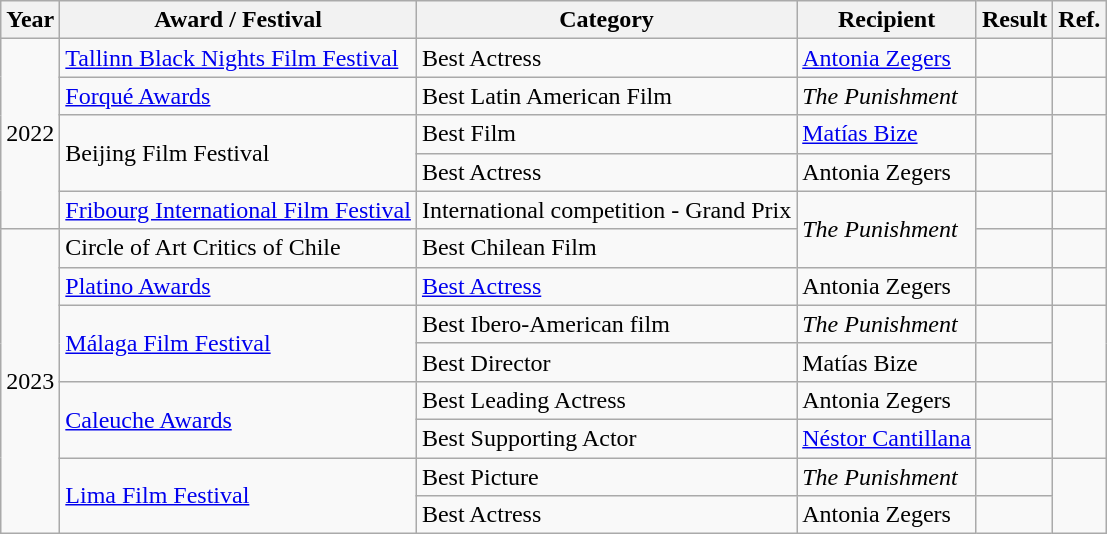<table class="wikitable">
<tr>
<th>Year</th>
<th>Award / Festival</th>
<th>Category</th>
<th>Recipient</th>
<th>Result</th>
<th>Ref.</th>
</tr>
<tr>
<td rowspan="5">2022</td>
<td><a href='#'>Tallinn Black Nights Film Festival</a></td>
<td>Best Actress</td>
<td><a href='#'>Antonia Zegers</a></td>
<td></td>
<td></td>
</tr>
<tr>
<td><a href='#'>Forqué Awards</a></td>
<td>Best Latin American Film</td>
<td><em>The Punishment</em></td>
<td></td>
<td></td>
</tr>
<tr>
<td rowspan="2">Beijing Film Festival</td>
<td>Best Film</td>
<td><a href='#'>Matías Bize</a></td>
<td></td>
<td rowspan="2"></td>
</tr>
<tr>
<td>Best Actress</td>
<td>Antonia Zegers</td>
<td></td>
</tr>
<tr>
<td><a href='#'>Fribourg International Film Festival</a></td>
<td>International competition - Grand Prix</td>
<td rowspan="2"><em>The Punishment</em></td>
<td></td>
<td></td>
</tr>
<tr>
<td rowspan="8">2023</td>
<td>Circle of Art Critics of Chile</td>
<td>Best Chilean Film</td>
<td></td>
<td></td>
</tr>
<tr>
<td><a href='#'>Platino Awards</a></td>
<td><a href='#'>Best Actress</a></td>
<td>Antonia Zegers</td>
<td></td>
<td></td>
</tr>
<tr>
<td rowspan="2"><a href='#'>Málaga Film Festival</a></td>
<td>Best Ibero-American film</td>
<td><em>The Punishment</em></td>
<td></td>
<td rowspan="2"></td>
</tr>
<tr>
<td>Best Director</td>
<td>Matías Bize</td>
<td></td>
</tr>
<tr>
<td rowspan="2"><a href='#'>Caleuche Awards</a></td>
<td>Best Leading Actress</td>
<td>Antonia Zegers</td>
<td></td>
<td rowspan="2"></td>
</tr>
<tr>
<td>Best Supporting Actor</td>
<td><a href='#'>Néstor Cantillana</a></td>
<td></td>
</tr>
<tr>
<td rowspan="2"><a href='#'>Lima Film Festival</a></td>
<td>Best Picture</td>
<td><em>The Punishment</em></td>
<td></td>
<td rowspan="2"></td>
</tr>
<tr>
<td>Best Actress</td>
<td>Antonia Zegers</td>
<td></td>
</tr>
</table>
